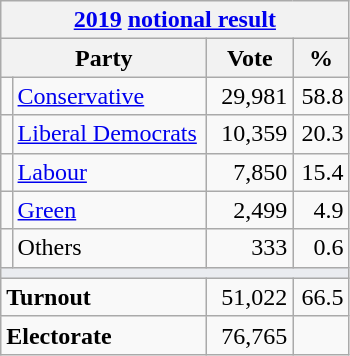<table class="wikitable">
<tr>
<th colspan="4"><a href='#'>2019</a> <a href='#'>notional result</a></th>
</tr>
<tr>
<th bgcolor="#DDDDFF" width="130px" colspan="2">Party</th>
<th bgcolor="#DDDDFF" width="50px">Vote</th>
<th bgcolor="#DDDDFF" width="30px">%</th>
</tr>
<tr>
<td></td>
<td><a href='#'>Conservative</a></td>
<td align=right>29,981</td>
<td align=right>58.8</td>
</tr>
<tr>
<td></td>
<td><a href='#'>Liberal Democrats</a></td>
<td align=right>10,359</td>
<td align=right>20.3</td>
</tr>
<tr>
<td></td>
<td><a href='#'>Labour</a></td>
<td align=right>7,850</td>
<td align=right>15.4</td>
</tr>
<tr>
<td></td>
<td><a href='#'>Green</a></td>
<td align=right>2,499</td>
<td align=right>4.9</td>
</tr>
<tr>
<td></td>
<td>Others</td>
<td align=right>333</td>
<td align=right>0.6</td>
</tr>
<tr>
<td colspan="4" bgcolor="#EAECF0"></td>
</tr>
<tr>
<td colspan="2"><strong>Turnout</strong></td>
<td align=right>51,022</td>
<td align=right>66.5</td>
</tr>
<tr>
<td colspan="2"><strong>Electorate</strong></td>
<td align=right>76,765</td>
</tr>
</table>
